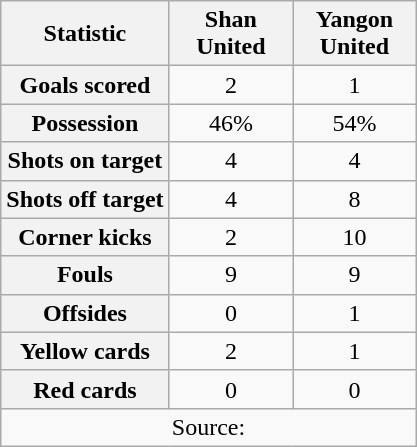<table class="wikitable plainrowheaders" style="text-align:center">
<tr>
<th scope="col">Statistic</th>
<th scope="col" style="width:75px">Shan United</th>
<th scope="col" style="width:75px">Yangon United</th>
</tr>
<tr>
<th scope=row>Goals scored</th>
<td>2</td>
<td>1</td>
</tr>
<tr>
<th scope=row>Possession</th>
<td>46%</td>
<td>54%</td>
</tr>
<tr>
<th scope=row>Shots on target</th>
<td>4</td>
<td>4</td>
</tr>
<tr>
<th scope=row>Shots off target</th>
<td>4</td>
<td>8</td>
</tr>
<tr>
<th scope=row>Corner kicks</th>
<td>2</td>
<td>10</td>
</tr>
<tr>
<th scope=row>Fouls</th>
<td>9</td>
<td>9</td>
</tr>
<tr>
<th scope=row>Offsides</th>
<td>0</td>
<td>1</td>
</tr>
<tr>
<th scope=row>Yellow cards</th>
<td>2</td>
<td>1</td>
</tr>
<tr>
<th scope=row>Red cards</th>
<td>0</td>
<td>0</td>
</tr>
<tr>
<td colspan="3">Source: </td>
</tr>
</table>
